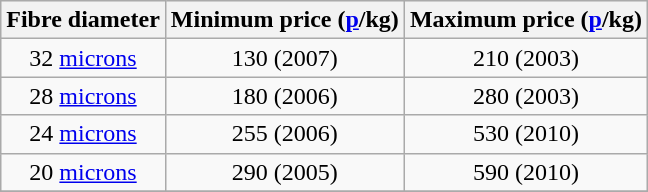<table class="wikitable" style="text-align: center;">
<tr bgcolor="#efefef">
<th>Fibre diameter</th>
<th>Minimum price (<a href='#'>p</a>/kg)</th>
<th>Maximum price (<a href='#'>p</a>/kg)</th>
</tr>
<tr>
<td>32 <a href='#'>microns</a></td>
<td>130 (2007)</td>
<td>210 (2003)</td>
</tr>
<tr>
<td>28 <a href='#'>microns</a></td>
<td>180 (2006)</td>
<td>280 (2003)</td>
</tr>
<tr>
<td>24 <a href='#'>microns</a></td>
<td>255 (2006)</td>
<td>530 (2010)</td>
</tr>
<tr>
<td>20 <a href='#'>microns</a></td>
<td>290 (2005)</td>
<td>590 (2010)</td>
</tr>
<tr>
</tr>
</table>
